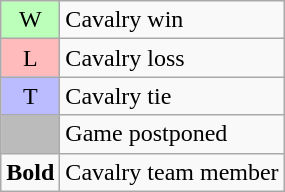<table class="wikitable">
<tr>
<td bgcolor=#bbffbb align=center>W</td>
<td>Cavalry win</td>
</tr>
<tr>
<td bgcolor=#ffbbbb align=center>L</td>
<td>Cavalry loss</td>
</tr>
<tr>
<td bgcolor=#bbbbff align=center>T</td>
<td>Cavalry tie</td>
</tr>
<tr>
<td bgcolor=#bbbbbb> </td>
<td>Game postponed</td>
</tr>
<tr>
<td align=center><strong>Bold</strong></td>
<td>Cavalry team member</td>
</tr>
</table>
